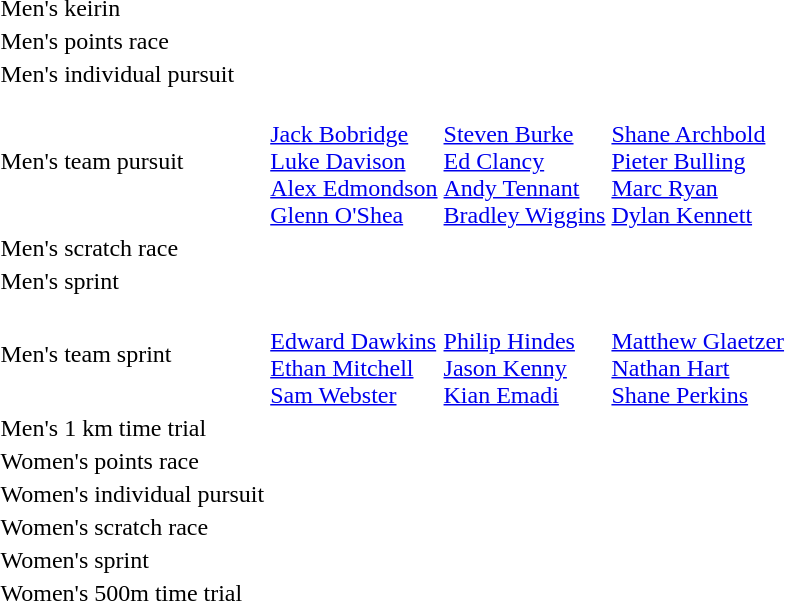<table>
<tr>
<td>Men's keirin<br></td>
<td></td>
<td></td>
<td></td>
</tr>
<tr>
<td>Men's points race<br></td>
<td></td>
<td></td>
<td></td>
</tr>
<tr>
<td>Men's individual pursuit<br></td>
<td></td>
<td></td>
<td></td>
</tr>
<tr>
<td>Men's team pursuit<br></td>
<td><br><a href='#'>Jack Bobridge</a><br><a href='#'>Luke Davison</a><br><a href='#'>Alex Edmondson</a><br><a href='#'>Glenn O'Shea</a></td>
<td><br><a href='#'>Steven Burke</a><br><a href='#'>Ed Clancy</a><br><a href='#'>Andy Tennant</a><br><a href='#'>Bradley Wiggins</a></td>
<td><br><a href='#'>Shane Archbold</a><br><a href='#'>Pieter Bulling</a><br><a href='#'>Marc Ryan</a><br><a href='#'>Dylan Kennett</a></td>
</tr>
<tr>
<td>Men's scratch race<br></td>
<td></td>
<td></td>
<td></td>
</tr>
<tr>
<td>Men's sprint<br></td>
<td></td>
<td></td>
<td></td>
</tr>
<tr>
<td>Men's team sprint<br></td>
<td><br><a href='#'>Edward Dawkins</a><br><a href='#'>Ethan Mitchell</a><br><a href='#'>Sam Webster</a></td>
<td><br><a href='#'>Philip Hindes</a><br><a href='#'>Jason Kenny</a><br><a href='#'>Kian Emadi</a></td>
<td><br><a href='#'>Matthew Glaetzer</a><br><a href='#'>Nathan Hart</a><br><a href='#'>Shane Perkins</a></td>
</tr>
<tr>
<td>Men's 1 km time trial<br></td>
<td></td>
<td></td>
<td></td>
</tr>
<tr>
<td>Women's points race<br></td>
<td></td>
<td></td>
<td></td>
</tr>
<tr>
<td>Women's individual pursuit<br></td>
<td></td>
<td></td>
<td></td>
</tr>
<tr>
<td>Women's scratch race<br></td>
<td></td>
<td></td>
<td></td>
</tr>
<tr>
<td>Women's sprint<br></td>
<td></td>
<td></td>
<td></td>
</tr>
<tr>
<td>Women's 500m time trial<br></td>
<td></td>
<td></td>
<td></td>
</tr>
</table>
